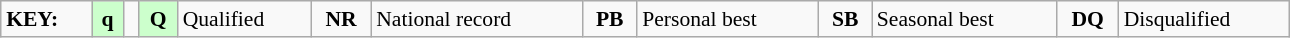<table class="wikitable" style="margin:0.5em auto; font-size:90%;position:relative;" width=68%>
<tr>
<td><strong>KEY:</strong></td>
<td bgcolor=ccffcc align=center><strong>q</strong></td>
<td></td>
<td bgcolor=ccffcc align=center><strong>Q</strong></td>
<td>Qualified</td>
<td align=center><strong>NR</strong></td>
<td>National record</td>
<td align=center><strong>PB</strong></td>
<td>Personal best</td>
<td align=center><strong>SB</strong></td>
<td>Seasonal best</td>
<td align=center><strong>DQ</strong></td>
<td>Disqualified</td>
</tr>
</table>
